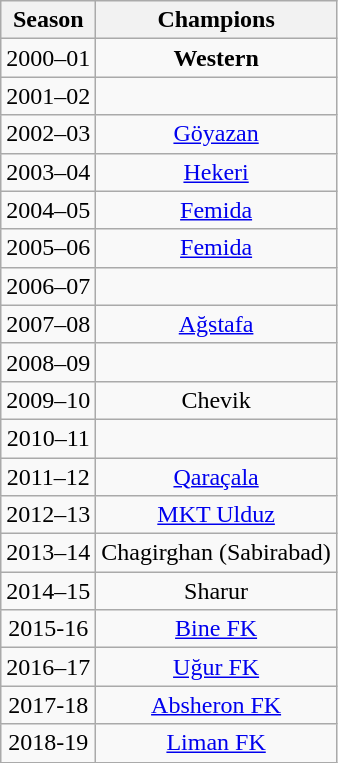<table class="wikitable" style="text-align: center">
<tr>
<th>Season</th>
<th>Champions</th>
</tr>
<tr>
<td>2000–01</td>
<td><strong>Western</strong></td>
</tr>
<tr>
<td>2001–02</td>
<td></td>
</tr>
<tr>
<td>2002–03</td>
<td><a href='#'>Göyazan</a></td>
</tr>
<tr>
<td>2003–04</td>
<td><a href='#'>Hekeri</a></td>
</tr>
<tr>
<td>2004–05</td>
<td><a href='#'>Femida</a></td>
</tr>
<tr>
<td>2005–06</td>
<td><a href='#'>Femida</a></td>
</tr>
<tr>
<td>2006–07</td>
<td></td>
</tr>
<tr>
<td>2007–08</td>
<td><a href='#'>Ağstafa</a></td>
</tr>
<tr>
<td>2008–09</td>
<td></td>
</tr>
<tr>
<td>2009–10</td>
<td>Chevik</td>
</tr>
<tr>
<td>2010–11</td>
<td></td>
</tr>
<tr>
<td>2011–12</td>
<td><a href='#'>Qaraçala</a></td>
</tr>
<tr>
<td>2012–13</td>
<td><a href='#'>MKT Ulduz</a></td>
</tr>
<tr>
<td>2013–14</td>
<td>Chagirghan (Sabirabad)</td>
</tr>
<tr>
<td>2014–15</td>
<td>Sharur</td>
</tr>
<tr>
<td>2015-16</td>
<td><a href='#'>Bine FK</a></td>
</tr>
<tr>
<td>2016–17</td>
<td><a href='#'>Uğur FK</a></td>
</tr>
<tr>
<td>2017-18</td>
<td><a href='#'>Absheron FK</a></td>
</tr>
<tr>
<td>2018-19</td>
<td><a href='#'>Liman FK</a></td>
</tr>
</table>
